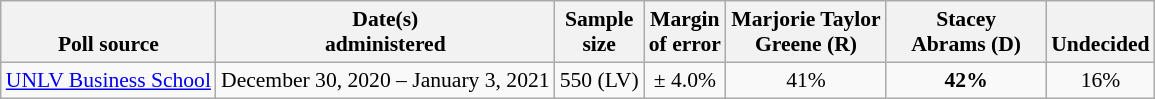<table class="wikitable" style="font-size:90%;text-align:center;">
<tr valign=bottom>
<th>Poll source</th>
<th>Date(s)<br>administered</th>
<th>Sample<br>size</th>
<th>Margin<br>of error</th>
<th style="width:100px;">Marjorie Taylor<br>Greene (R)</th>
<th style="width:100px;">Stacey<br>Abrams (D)</th>
<th>Undecided</th>
</tr>
<tr>
<td style="text-align:left;"><a href='#'>UNLV Business School</a></td>
<td>December 30, 2020 – January 3, 2021</td>
<td>550 (LV)</td>
<td>± 4.0%</td>
<td>41%</td>
<td><strong>42%</strong></td>
<td>16%</td>
</tr>
</table>
